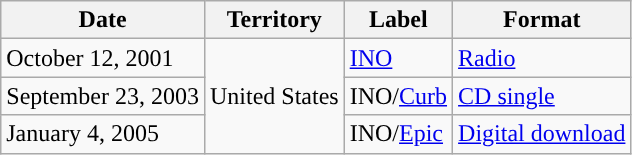<table class="wikitable">
<tr>
<th>Date</th>
<th>Territory</th>
<th>Label</th>
<th>Format</th>
</tr>
<tr>
<td>October 12, 2001</td>
<td rowspan="3">United States</td>
<td><a href='#'>INO</a></td>
<td><a href='#'>Radio</a></td>
</tr>
<tr>
<td>September 23, 2003</td>
<td>INO/<a href='#'>Curb</a></td>
<td><a href='#'>CD single</a></td>
</tr>
<tr>
<td>January 4, 2005</td>
<td>INO/<a href='#'>Epic</a></td>
<td><a href='#'>Digital download</a></td>
</tr>
</table>
